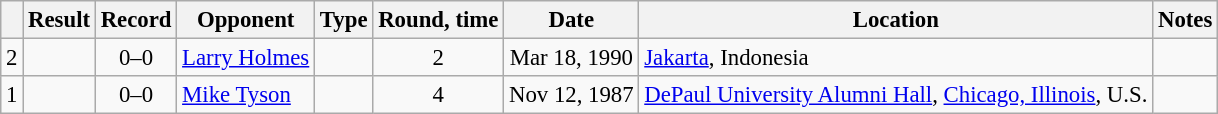<table class="wikitable" style="text-align:center; font-size:95%">
<tr>
<th></th>
<th>Result</th>
<th>Record</th>
<th>Opponent</th>
<th>Type</th>
<th>Round, time</th>
<th>Date</th>
<th>Location</th>
<th>Notes</th>
</tr>
<tr>
<td>2</td>
<td></td>
<td>0–0 </td>
<td style="text-align:left;"> <a href='#'>Larry Holmes</a></td>
<td></td>
<td>2</td>
<td>Mar 18, 1990</td>
<td align=left><a href='#'>Jakarta</a>, Indonesia</td>
<td style="text-align:left;"></td>
</tr>
<tr>
<td>1</td>
<td></td>
<td>0–0 </td>
<td style="text-align:left;"> <a href='#'>Mike Tyson</a></td>
<td></td>
<td>4</td>
<td>Nov 12, 1987</td>
<td align=left><a href='#'>DePaul University Alumni Hall</a>, <a href='#'>Chicago, Illinois</a>, U.S.</td>
<td style="text-align:left;"></td>
</tr>
</table>
